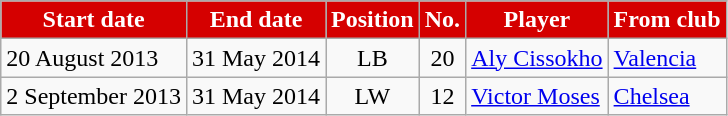<table class="wikitable sortable">
<tr>
<th style="background:#d50000; color:white;">Start date</th>
<th style="background:#d50000; color:white;">End date</th>
<th style="background:#d50000; color:white;">Position</th>
<th style="background:#d50000; color:white;">No.</th>
<th style="background:#d50000; color:white;">Player</th>
<th style="background:#d50000; color:white;">From club</th>
</tr>
<tr>
<td>20 August 2013</td>
<td>31 May 2014</td>
<td style="text-align:center;">LB</td>
<td style="text-align:center;">20</td>
<td style="text-align:left;"> <a href='#'>Aly Cissokho</a></td>
<td style="text-align:left;"> <a href='#'>Valencia</a></td>
</tr>
<tr>
<td>2 September 2013</td>
<td>31 May 2014</td>
<td style="text-align:center;">LW</td>
<td style="text-align:center;">12</td>
<td style="text-align:left;"> <a href='#'>Victor Moses</a></td>
<td style="text-align:left;"> <a href='#'>Chelsea</a></td>
</tr>
</table>
